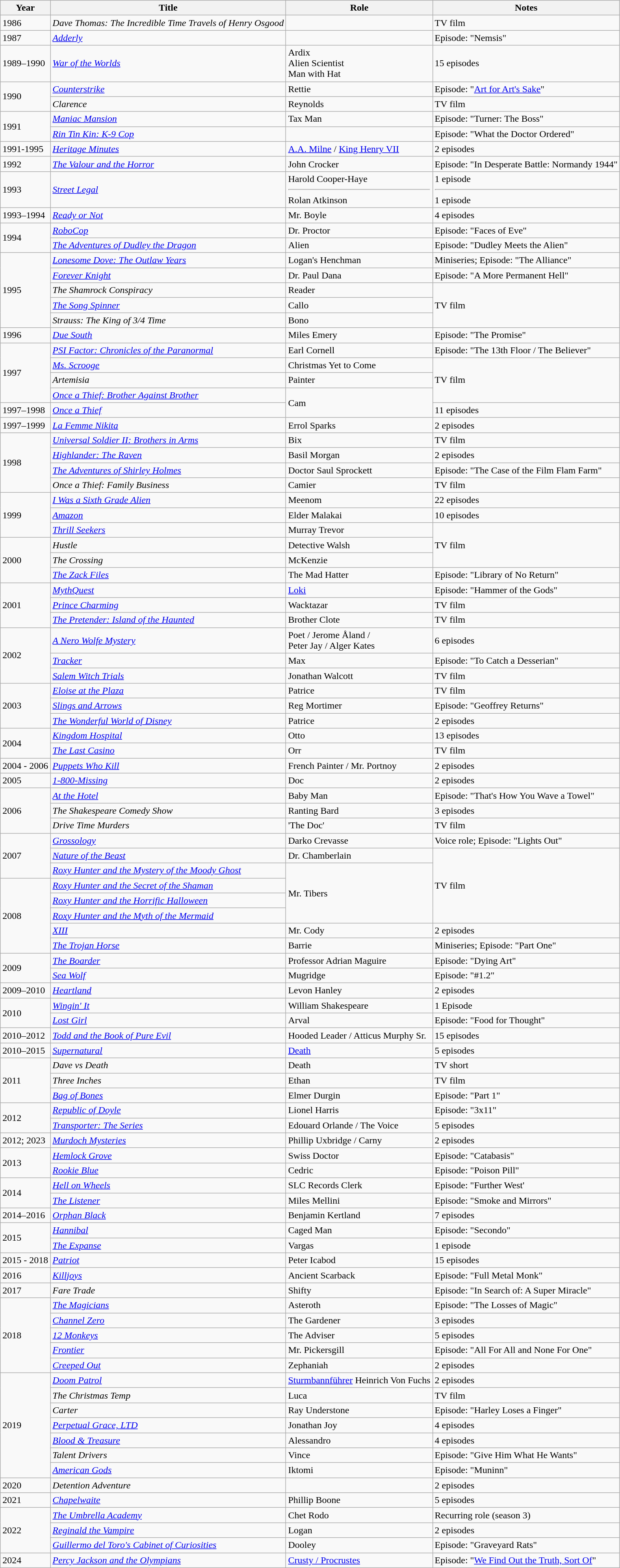<table class = "wikitable sortable">
<tr>
<th>Year</th>
<th>Title</th>
<th>Role</th>
<th class="unsortable">Notes</th>
</tr>
<tr>
<td>1986</td>
<td><em>Dave Thomas: The Incredible Time Travels of Henry Osgood</em></td>
<td></td>
<td>TV film</td>
</tr>
<tr>
<td>1987</td>
<td><em><a href='#'>Adderly</a></em></td>
<td></td>
<td>Episode: "Nemsis"</td>
</tr>
<tr>
<td>1989–1990</td>
<td><em><a href='#'>War of the Worlds</a></em></td>
<td>Ardix<br>Alien Scientist<br>Man with Hat</td>
<td>15 episodes</td>
</tr>
<tr>
<td rowspan="2">1990</td>
<td><em><a href='#'>Counterstrike</a></em></td>
<td>Rettie</td>
<td>Episode: "<a href='#'>Art for Art's Sake</a>"</td>
</tr>
<tr>
<td><em>Clarence</em></td>
<td>Reynolds</td>
<td>TV film</td>
</tr>
<tr>
<td rowspan="2">1991</td>
<td><em><a href='#'>Maniac Mansion</a></em></td>
<td>Tax Man</td>
<td>Episode: "Turner: The Boss"</td>
</tr>
<tr>
<td><em><a href='#'>Rin Tin Kin: K-9 Cop</a></em></td>
<td></td>
<td>Episode: "What the Doctor Ordered"</td>
</tr>
<tr>
<td>1991-1995</td>
<td><em><a href='#'>Heritage Minutes</a></em></td>
<td><a href='#'>A.A. Milne</a> / <a href='#'>King Henry VII</a></td>
<td>2 episodes</td>
</tr>
<tr>
<td>1992</td>
<td data-sort-value="Valour and the Horror, The"><em><a href='#'>The Valour and the Horror</a></em></td>
<td>John Crocker</td>
<td>Episode: "In Desperate Battle: Normandy 1944"</td>
</tr>
<tr>
<td>1993</td>
<td><em><a href='#'>Street Legal</a></em></td>
<td>Harold Cooper-Haye<hr>Rolan Atkinson</td>
<td>1 episode<hr>1 episode</td>
</tr>
<tr>
<td>1993–1994</td>
<td><em><a href='#'>Ready or Not</a></em></td>
<td>Mr. Boyle</td>
<td>4 episodes</td>
</tr>
<tr>
<td rowspan="2">1994</td>
<td><em><a href='#'>RoboCop</a></em></td>
<td>Dr. Proctor</td>
<td>Episode: "Faces of Eve"</td>
</tr>
<tr>
<td data-sort-value="Adventures of Dudley the Dragon, The"><em><a href='#'>The Adventures of Dudley the Dragon</a></em></td>
<td>Alien</td>
<td>Episode: "Dudley Meets the Alien"</td>
</tr>
<tr>
<td rowspan="5">1995</td>
<td><em><a href='#'>Lonesome Dove: The Outlaw Years</a></em></td>
<td>Logan's Henchman</td>
<td>Miniseries; Episode: "The Alliance"</td>
</tr>
<tr>
<td><em><a href='#'>Forever Knight</a></em></td>
<td>Dr. Paul Dana</td>
<td>Episode: "A More Permanent Hell"</td>
</tr>
<tr>
<td data-sort-value="Shamrock Conspiracy, The"><em>The Shamrock Conspiracy</em></td>
<td>Reader</td>
<td rowspan="3">TV film</td>
</tr>
<tr>
<td data-sort-value="Song Spinner, The"><em><a href='#'>The Song Spinner</a></em></td>
<td>Callo</td>
</tr>
<tr>
<td><em>Strauss: The King of 3/4 Time</em></td>
<td>Bono</td>
</tr>
<tr>
<td>1996</td>
<td><em><a href='#'>Due South</a></em></td>
<td>Miles Emery</td>
<td>Episode: "The Promise"</td>
</tr>
<tr>
<td rowspan="4">1997</td>
<td><em><a href='#'>PSI Factor: Chronicles of the Paranormal</a></em></td>
<td>Earl Cornell</td>
<td>Episode: "The 13th Floor / The Believer"</td>
</tr>
<tr>
<td><em><a href='#'>Ms. Scrooge</a></em></td>
<td>Christmas Yet to Come</td>
<td rowspan="3">TV film</td>
</tr>
<tr>
<td><em>Artemisia</em></td>
<td>Painter</td>
</tr>
<tr>
<td><em><a href='#'>Once a Thief: Brother Against Brother</a></em></td>
<td rowspan="2">Cam</td>
</tr>
<tr>
<td>1997–1998</td>
<td><em><a href='#'>Once a Thief</a></em></td>
<td>11 episodes</td>
</tr>
<tr>
<td>1997–1999</td>
<td><em><a href='#'>La Femme Nikita</a></em></td>
<td>Errol Sparks</td>
<td>2 episodes</td>
</tr>
<tr>
<td rowspan="4">1998</td>
<td><em><a href='#'>Universal Soldier II: Brothers in Arms</a></em></td>
<td>Bix</td>
<td>TV film</td>
</tr>
<tr>
<td><em><a href='#'>Highlander: The Raven</a></em></td>
<td>Basil Morgan</td>
<td>2 episodes</td>
</tr>
<tr>
<td data-sort-value="Adventures of Shirley Holmes, The"><em><a href='#'>The Adventures of Shirley Holmes</a></em></td>
<td>Doctor Saul Sprockett</td>
<td>Episode: "The Case of the Film Flam Farm"</td>
</tr>
<tr>
<td><em>Once a Thief: Family Business</em></td>
<td>Camier</td>
<td>TV film</td>
</tr>
<tr>
<td rowspan="3">1999</td>
<td><em><a href='#'>I Was a Sixth Grade Alien</a></em></td>
<td>Meenom</td>
<td>22 episodes</td>
</tr>
<tr>
<td><em><a href='#'>Amazon</a></em></td>
<td>Elder Malakai</td>
<td>10 episodes</td>
</tr>
<tr>
<td><em><a href='#'>Thrill Seekers</a></em></td>
<td>Murray Trevor</td>
<td rowspan="3">TV film</td>
</tr>
<tr>
<td rowspan="3">2000</td>
<td><em>Hustle</em></td>
<td>Detective Walsh</td>
</tr>
<tr>
<td data-sort-value="Crossing, The"><em>The Crossing</em></td>
<td>McKenzie</td>
</tr>
<tr>
<td data-sort-value="Zack Files, The"><em><a href='#'>The Zack Files</a></em></td>
<td>The Mad Hatter</td>
<td>Episode: "Library of No Return"</td>
</tr>
<tr>
<td rowspan="3">2001</td>
<td><em><a href='#'>MythQuest</a></em></td>
<td><a href='#'>Loki</a></td>
<td>Episode: "Hammer of the Gods"</td>
</tr>
<tr>
<td><em><a href='#'>Prince Charming</a></em></td>
<td>Wacktazar</td>
<td>TV film</td>
</tr>
<tr>
<td data-sort-value="Pretender: Island of the Haunted, The"><em><a href='#'>The Pretender: Island of the Haunted</a></em></td>
<td>Brother Clote</td>
<td>TV film</td>
</tr>
<tr>
<td rowspan="3">2002</td>
<td data-sort-value="Nero Wolfe Mystery, A"><em><a href='#'>A Nero Wolfe Mystery</a></em></td>
<td>Poet / Jerome Åland /<br>Peter Jay / Alger Kates</td>
<td>6 episodes</td>
</tr>
<tr>
<td><em><a href='#'>Tracker</a></em></td>
<td>Max</td>
<td>Episode: "To Catch a Desserian"</td>
</tr>
<tr>
<td><em><a href='#'>Salem Witch Trials</a></em></td>
<td>Jonathan Walcott</td>
<td>TV film</td>
</tr>
<tr>
<td rowspan="3">2003</td>
<td><em><a href='#'>Eloise at the Plaza</a></em></td>
<td>Patrice</td>
<td>TV film</td>
</tr>
<tr>
<td><em><a href='#'>Slings and Arrows</a></em></td>
<td>Reg Mortimer</td>
<td>Episode: "Geoffrey Returns"</td>
</tr>
<tr>
<td data-sort-value="Wonderful World of Disney, The"><em><a href='#'>The Wonderful World of Disney</a></em></td>
<td>Patrice</td>
<td>2 episodes</td>
</tr>
<tr>
<td rowspan="2">2004</td>
<td><em><a href='#'>Kingdom Hospital</a></em></td>
<td>Otto</td>
<td>13 episodes</td>
</tr>
<tr>
<td data-sort-value="Last Casino, The"><em><a href='#'>The Last Casino</a></em></td>
<td>Orr</td>
<td>TV film</td>
</tr>
<tr>
<td>2004 - 2006</td>
<td><em><a href='#'>Puppets Who Kill</a></em></td>
<td>French Painter / Mr. Portnoy</td>
<td>2 episodes</td>
</tr>
<tr>
<td>2005</td>
<td><em><a href='#'>1-800-Missing</a></em></td>
<td>Doc</td>
<td>2 episodes</td>
</tr>
<tr>
<td rowspan="3">2006</td>
<td><em><a href='#'>At the Hotel</a></em></td>
<td>Baby Man</td>
<td>Episode: "That's How You Wave a Towel"</td>
</tr>
<tr>
<td data-sort-value="Shakespeare Comedy Show, The"><em>The Shakespeare Comedy Show</em></td>
<td>Ranting Bard</td>
<td>3 episodes</td>
</tr>
<tr>
<td><em>Drive Time Murders</em></td>
<td>'The Doc'</td>
<td>TV film</td>
</tr>
<tr>
<td rowspan="3">2007</td>
<td><em><a href='#'>Grossology</a></em></td>
<td>Darko Crevasse</td>
<td>Voice role; Episode: "Lights Out"</td>
</tr>
<tr>
<td><em><a href='#'>Nature of the Beast</a></em></td>
<td>Dr. Chamberlain</td>
<td rowspan="5">TV film</td>
</tr>
<tr>
<td><em><a href='#'>Roxy Hunter and the Mystery of the Moody Ghost</a></em></td>
<td rowspan="4">Mr. Tibers</td>
</tr>
<tr>
<td rowspan="5">2008</td>
<td><em><a href='#'>Roxy Hunter and the Secret of the Shaman</a></em></td>
</tr>
<tr>
<td><em><a href='#'>Roxy Hunter and the Horrific Halloween</a></em></td>
</tr>
<tr>
<td><em><a href='#'>Roxy Hunter and the Myth of the Mermaid</a></em></td>
</tr>
<tr>
<td><em><a href='#'>XIII</a></em></td>
<td>Mr. Cody</td>
<td>2 episodes</td>
</tr>
<tr>
<td data-sort-value="Trojan Horse, The"><em><a href='#'>The Trojan Horse</a></em></td>
<td>Barrie</td>
<td>Miniseries; Episode: "Part One"</td>
</tr>
<tr>
<td rowspan="2">2009</td>
<td data-sort-value="Boarder, The"><em><a href='#'>The Boarder</a></em></td>
<td>Professor Adrian Maguire</td>
<td>Episode: "Dying Art"</td>
</tr>
<tr>
<td><em><a href='#'>Sea Wolf</a></em></td>
<td>Mugridge</td>
<td>Episode: "#1.2"</td>
</tr>
<tr>
<td>2009–2010</td>
<td><em><a href='#'>Heartland</a></em></td>
<td>Levon Hanley</td>
<td>2 episodes</td>
</tr>
<tr>
<td rowspan="2">2010</td>
<td><em><a href='#'>Wingin' It</a></em></td>
<td>William Shakespeare</td>
<td>1 Episode</td>
</tr>
<tr>
<td><em><a href='#'>Lost Girl</a></em></td>
<td>Arval</td>
<td>Episode: "Food for Thought"</td>
</tr>
<tr>
<td>2010–2012</td>
<td><em><a href='#'>Todd and the Book of Pure Evil</a></em></td>
<td>Hooded Leader / Atticus Murphy Sr.</td>
<td>15 episodes</td>
</tr>
<tr>
<td>2010–2015</td>
<td><em><a href='#'>Supernatural</a></em></td>
<td><a href='#'>Death</a></td>
<td>5 episodes</td>
</tr>
<tr>
<td rowspan="3">2011</td>
<td><em>Dave vs Death</em></td>
<td>Death</td>
<td>TV short</td>
</tr>
<tr>
<td><em>Three Inches</em></td>
<td>Ethan</td>
<td>TV film</td>
</tr>
<tr>
<td><em><a href='#'>Bag of Bones</a></em></td>
<td>Elmer Durgin</td>
<td>Episode: "Part 1"</td>
</tr>
<tr>
<td rowspan="2">2012</td>
<td><em><a href='#'>Republic of Doyle</a></em></td>
<td>Lionel Harris</td>
<td>Episode: "3x11"</td>
</tr>
<tr>
<td><em><a href='#'>Transporter: The Series</a></em></td>
<td>Edouard Orlande / The Voice</td>
<td>5 episodes</td>
</tr>
<tr>
<td>2012; 2023</td>
<td><em><a href='#'>Murdoch Mysteries</a></em></td>
<td>Phillip Uxbridge / Carny</td>
<td>2 episodes</td>
</tr>
<tr>
<td rowspan="2">2013</td>
<td><em><a href='#'>Hemlock Grove</a></em></td>
<td>Swiss Doctor</td>
<td>Episode: "Catabasis"</td>
</tr>
<tr>
<td><em><a href='#'>Rookie Blue</a></em></td>
<td>Cedric</td>
<td>Episode: "Poison Pill"</td>
</tr>
<tr>
<td rowspan="2">2014</td>
<td><em><a href='#'>Hell on Wheels</a></em></td>
<td>SLC Records Clerk</td>
<td>Episode: "Further West'</td>
</tr>
<tr>
<td data-sort-value="Listener, The"><em><a href='#'>The Listener</a></em></td>
<td>Miles Mellini</td>
<td>Episode: "Smoke and Mirrors"</td>
</tr>
<tr>
<td>2014–2016</td>
<td><em><a href='#'>Orphan Black</a></em></td>
<td>Benjamin Kertland</td>
<td>7 episodes</td>
</tr>
<tr>
<td rowspan="2">2015</td>
<td><em><a href='#'>Hannibal</a></em></td>
<td>Caged Man</td>
<td>Episode: "Secondo"</td>
</tr>
<tr>
<td data-sort-value="Expanse, The"><em><a href='#'>The Expanse</a></em></td>
<td>Vargas</td>
<td>1 episode</td>
</tr>
<tr>
<td>2015 - 2018</td>
<td><em><a href='#'>Patriot</a></em></td>
<td>Peter Icabod</td>
<td>15 episodes</td>
</tr>
<tr>
<td>2016</td>
<td><em><a href='#'>Killjoys</a></em></td>
<td>Ancient Scarback</td>
<td>Episode: "Full Metal Monk"</td>
</tr>
<tr>
<td>2017</td>
<td><em>Fare Trade</em></td>
<td>Shifty</td>
<td>Episode: "In Search of: A Super Miracle"</td>
</tr>
<tr>
<td rowspan="5">2018</td>
<td data-sort-value="Magicians, The"><em><a href='#'>The Magicians</a></em></td>
<td>Asteroth</td>
<td>Episode: "The Losses of Magic"</td>
</tr>
<tr>
<td><em><a href='#'>Channel Zero</a></em></td>
<td>The Gardener</td>
<td>3 episodes</td>
</tr>
<tr>
<td><em><a href='#'>12 Monkeys</a></em></td>
<td>The Adviser</td>
<td>5 episodes</td>
</tr>
<tr>
<td><em><a href='#'>Frontier</a></em></td>
<td>Mr. Pickersgill</td>
<td>Episode: "All For All and None For One"</td>
</tr>
<tr>
<td><em><a href='#'>Creeped Out</a></em></td>
<td>Zephaniah</td>
<td>2 episodes</td>
</tr>
<tr>
<td rowspan="7">2019</td>
<td><em><a href='#'>Doom Patrol</a></em></td>
<td><a href='#'>Sturmbannführer</a> Heinrich Von Fuchs</td>
<td>2 episodes</td>
</tr>
<tr>
<td data-sort-value="Christmas Temp, The"><em>The Christmas Temp</em></td>
<td>Luca</td>
<td>TV film</td>
</tr>
<tr>
<td><em>Carter</em></td>
<td>Ray Understone</td>
<td>Episode: "Harley Loses a Finger"</td>
</tr>
<tr>
<td><em><a href='#'>Perpetual Grace, LTD</a></em></td>
<td>Jonathan Joy</td>
<td>4 episodes</td>
</tr>
<tr>
<td><em><a href='#'>Blood & Treasure</a></em></td>
<td>Alessandro</td>
<td>4 episodes</td>
</tr>
<tr>
<td><em>Talent Drivers</em></td>
<td>Vince</td>
<td>Episode: "Give Him What He Wants"</td>
</tr>
<tr>
<td><em><a href='#'>American Gods</a></em></td>
<td>Iktomi</td>
<td>Episode: "Muninn"</td>
</tr>
<tr>
<td>2020</td>
<td><em>Detention Adventure</em></td>
<td></td>
<td>2 episodes</td>
</tr>
<tr>
<td>2021</td>
<td><em><a href='#'>Chapelwaite</a></em></td>
<td>Phillip Boone</td>
<td>5 episodes</td>
</tr>
<tr>
<td rowspan="3">2022</td>
<td data-sort-value="Umbrella Academy, The"><em><a href='#'>The Umbrella Academy</a></em></td>
<td>Chet Rodo</td>
<td>Recurring role (season 3)</td>
</tr>
<tr>
<td><em><a href='#'>Reginald the Vampire</a></em></td>
<td>Logan</td>
<td>2 episodes</td>
</tr>
<tr>
<td><em><a href='#'>Guillermo del Toro's Cabinet of Curiosities</a></em></td>
<td>Dooley</td>
<td>Episode: "Graveyard Rats"</td>
</tr>
<tr>
<td>2024</td>
<td><em><a href='#'>Percy Jackson and the Olympians</a></em></td>
<td><a href='#'>Crusty / Procrustes</a></td>
<td>Episode: "<a href='#'>We Find Out the Truth, Sort Of</a>"</td>
</tr>
</table>
